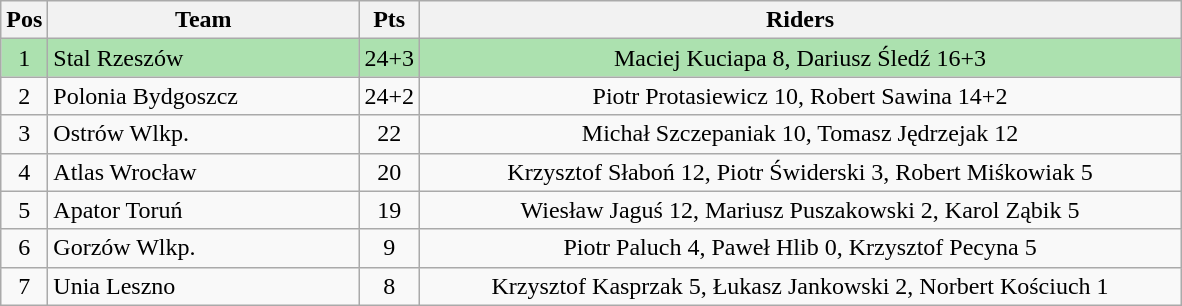<table class="wikitable" style="font-size: 100%">
<tr>
<th width=20>Pos</th>
<th width=200>Team</th>
<th width=20>Pts</th>
<th width=500>Riders</th>
</tr>
<tr align=center style="background:#ACE1AF;">
<td>1</td>
<td align="left">Stal Rzeszów</td>
<td>24+3</td>
<td>Maciej Kuciapa 8, Dariusz Śledź 16+3</td>
</tr>
<tr align=center>
<td>2</td>
<td align="left">Polonia Bydgoszcz</td>
<td>24+2</td>
<td>Piotr Protasiewicz 10, Robert Sawina 14+2</td>
</tr>
<tr align=center>
<td>3</td>
<td align="left">Ostrów Wlkp.</td>
<td>22</td>
<td>Michał Szczepaniak 10, Tomasz Jędrzejak 12</td>
</tr>
<tr align=center>
<td>4</td>
<td align="left">Atlas Wrocław</td>
<td>20</td>
<td>Krzysztof Słaboń 12, Piotr Świderski 3, Robert Miśkowiak 5</td>
</tr>
<tr align=center>
<td>5</td>
<td align="left">Apator Toruń</td>
<td>19</td>
<td>Wiesław Jaguś 12, Mariusz Puszakowski 2, Karol Ząbik 5</td>
</tr>
<tr align=center>
<td>6</td>
<td align="left">Gorzów Wlkp.</td>
<td>9</td>
<td>Piotr Paluch 4, Paweł Hlib 0, Krzysztof Pecyna 5</td>
</tr>
<tr align=center>
<td>7</td>
<td align="left">Unia Leszno</td>
<td>8</td>
<td>Krzysztof Kasprzak 5, Łukasz Jankowski 2, Norbert Kościuch 1</td>
</tr>
</table>
